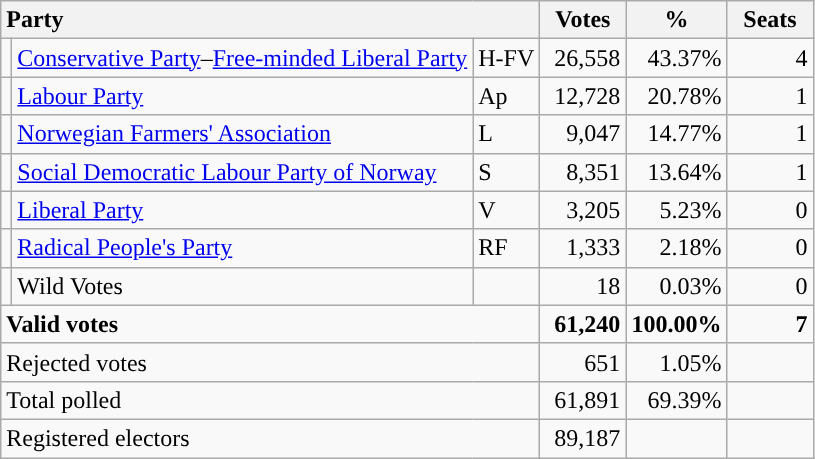<table class="wikitable" border="1" style="text-align:right;">
<tr>
<th style="text-align:left;" colspan=3>Party</th>
<th align=center width="50">Votes</th>
<th align=center width="50">%</th>
<th align=center width="50">Seats</th>
</tr>
<tr>
<td></td>
<td align=left><a href='#'>Conservative Party</a>–<a href='#'>Free-minded Liberal Party</a></td>
<td align=left>H-FV</td>
<td>26,558</td>
<td>43.37%</td>
<td>4</td>
</tr>
<tr>
<td style="color:inherit;background:"></td>
<td align=left><a href='#'>Labour Party</a></td>
<td align=left>Ap</td>
<td>12,728</td>
<td>20.78%</td>
<td>1</td>
</tr>
<tr>
<td style="color:inherit;background:"></td>
<td align=left><a href='#'>Norwegian Farmers' Association</a></td>
<td align=left>L</td>
<td>9,047</td>
<td>14.77%</td>
<td>1</td>
</tr>
<tr>
<td style="color:inherit;background:"></td>
<td align=left><a href='#'>Social Democratic Labour Party of Norway</a></td>
<td align=left>S</td>
<td>8,351</td>
<td>13.64%</td>
<td>1</td>
</tr>
<tr>
<td style="color:inherit;background:"></td>
<td align=left><a href='#'>Liberal Party</a></td>
<td align=left>V</td>
<td>3,205</td>
<td>5.23%</td>
<td>0</td>
</tr>
<tr>
<td></td>
<td align=left><a href='#'>Radical People's Party</a></td>
<td align=left>RF</td>
<td>1,333</td>
<td>2.18%</td>
<td>0</td>
</tr>
<tr>
<td></td>
<td align=left>Wild Votes</td>
<td align=left></td>
<td>18</td>
<td>0.03%</td>
<td>0</td>
</tr>
<tr style="font-weight:bold">
<td align=left colspan=3>Valid votes</td>
<td>61,240</td>
<td>100.00%</td>
<td>7</td>
</tr>
<tr>
<td align=left colspan=3>Rejected votes</td>
<td>651</td>
<td>1.05%</td>
<td></td>
</tr>
<tr>
<td align=left colspan=3>Total polled</td>
<td>61,891</td>
<td>69.39%</td>
<td></td>
</tr>
<tr>
<td align=left colspan=3>Registered electors</td>
<td>89,187</td>
<td></td>
<td></td>
</tr>
</table>
